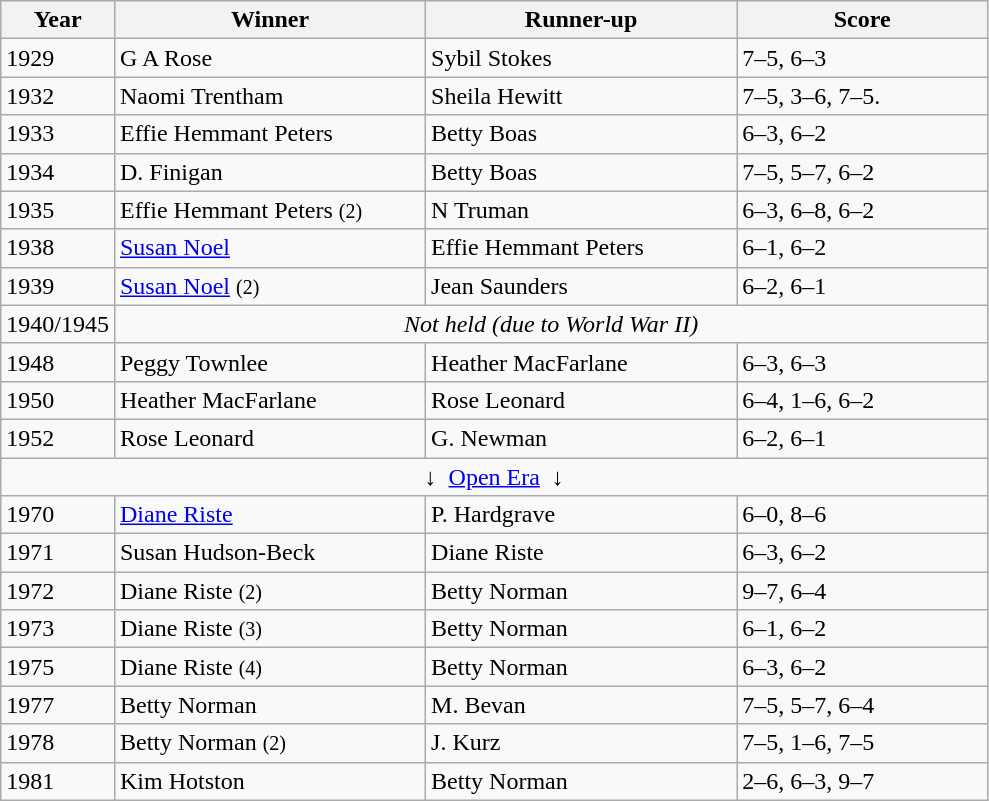<table class="wikitable">
<tr>
<th style="width:60px;">Year</th>
<th style="width:200px;">Winner</th>
<th style="width:200px;">Runner-up</th>
<th style="width:160px;">Score</th>
</tr>
<tr>
<td>1929</td>
<td> G A Rose</td>
<td> Sybil Stokes</td>
<td>7–5, 6–3</td>
</tr>
<tr>
<td>1932</td>
<td> Naomi Trentham</td>
<td> Sheila Hewitt</td>
<td>7–5, 3–6, 7–5.</td>
</tr>
<tr>
<td>1933</td>
<td> Effie Hemmant Peters</td>
<td> Betty Boas</td>
<td>6–3, 6–2</td>
</tr>
<tr>
<td>1934</td>
<td> D. Finigan</td>
<td> Betty Boas</td>
<td>7–5, 5–7, 6–2</td>
</tr>
<tr>
<td>1935</td>
<td> Effie Hemmant Peters <small>(2)</small></td>
<td> N Truman</td>
<td>6–3, 6–8, 6–2</td>
</tr>
<tr>
<td>1938</td>
<td> <a href='#'>Susan Noel</a></td>
<td> Effie Hemmant Peters</td>
<td>6–1, 6–2</td>
</tr>
<tr>
<td>1939</td>
<td> <a href='#'>Susan Noel</a> <small>(2)</small></td>
<td> Jean Saunders</td>
<td>6–2, 6–1</td>
</tr>
<tr>
<td>1940/1945</td>
<td colspan=4 align=center><em>Not held (due to World War II)</em></td>
</tr>
<tr>
<td>1948</td>
<td> Peggy Townlee</td>
<td> Heather MacFarlane</td>
<td>6–3, 6–3</td>
</tr>
<tr>
<td>1950</td>
<td> Heather MacFarlane</td>
<td> Rose Leonard</td>
<td>6–4, 1–6, 6–2</td>
</tr>
<tr>
<td>1952</td>
<td> Rose Leonard</td>
<td> G. Newman</td>
<td>6–2, 6–1</td>
</tr>
<tr>
<td colspan=4 align=center>↓  <a href='#'>Open Era</a>  ↓</td>
</tr>
<tr>
<td>1970</td>
<td> <a href='#'>Diane Riste</a></td>
<td> P. Hardgrave</td>
<td>6–0, 8–6</td>
</tr>
<tr>
<td>1971</td>
<td> Susan Hudson-Beck</td>
<td> Diane Riste</td>
<td>6–3, 6–2</td>
</tr>
<tr>
<td>1972</td>
<td> Diane Riste <small>(2)</small></td>
<td> Betty Norman</td>
<td>9–7, 6–4</td>
</tr>
<tr>
<td>1973</td>
<td> Diane Riste <small>(3)</small></td>
<td> Betty Norman</td>
<td>6–1, 6–2</td>
</tr>
<tr>
<td>1975</td>
<td> Diane Riste <small>(4)</small></td>
<td> Betty Norman</td>
<td>6–3, 6–2</td>
</tr>
<tr>
<td>1977</td>
<td> Betty Norman</td>
<td> M. Bevan</td>
<td>7–5, 5–7, 6–4</td>
</tr>
<tr>
<td>1978</td>
<td> Betty Norman <small>(2)</small></td>
<td> J. Kurz</td>
<td>7–5, 1–6, 7–5</td>
</tr>
<tr>
<td>1981</td>
<td> Kim Hotston</td>
<td> Betty Norman</td>
<td>2–6, 6–3, 9–7</td>
</tr>
</table>
